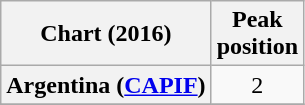<table class="wikitable sortable plainrowheaders" style="text-align:center">
<tr>
<th>Chart (2016)</th>
<th>Peak<br>position</th>
</tr>
<tr>
<th scope="row">Argentina (<a href='#'>CAPIF</a>)</th>
<td align="center">2</td>
</tr>
<tr>
</tr>
</table>
